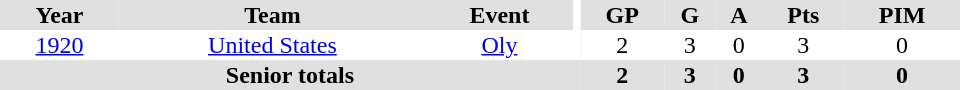<table border="0" cellpadding="1" cellspacing="0" ID="Table3" style="text-align:center; width:40em">
<tr bgcolor="#e0e0e0">
<th>Year</th>
<th>Team</th>
<th>Event</th>
<th rowspan="102" bgcolor="#ffffff"></th>
<th>GP</th>
<th>G</th>
<th>A</th>
<th>Pts</th>
<th>PIM</th>
</tr>
<tr>
<td><a href='#'>1920</a></td>
<td><a href='#'>United States</a></td>
<td><a href='#'>Oly</a></td>
<td>2</td>
<td>3</td>
<td>0</td>
<td>3</td>
<td>0</td>
</tr>
<tr bgcolor="#e0e0e0">
<th colspan="4">Senior totals</th>
<th>2</th>
<th>3</th>
<th>0</th>
<th>3</th>
<th>0</th>
</tr>
</table>
